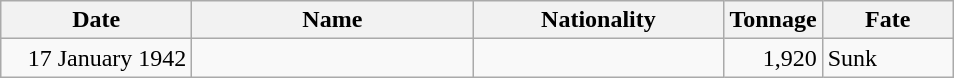<table class="wikitable sortable">
<tr>
<th width="120px">Date</th>
<th width="180px">Name</th>
<th width="160px">Nationality</th>
<th width="25px">Tonnage</th>
<th width="80px">Fate</th>
</tr>
<tr>
<td align="right">17 January 1942</td>
<td align="left"></td>
<td align="left"></td>
<td align="right">1,920</td>
<td align="left">Sunk</td>
</tr>
</table>
